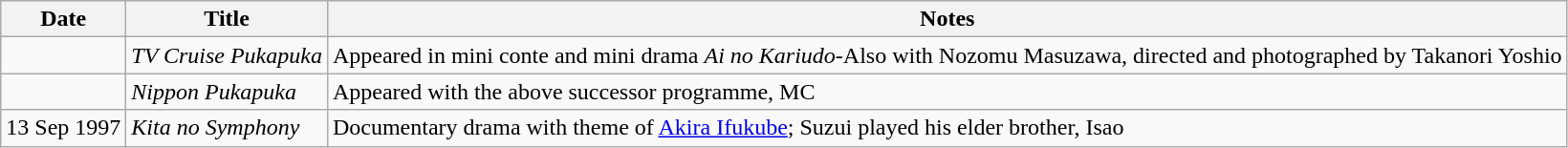<table class="wikitable">
<tr>
<th>Date</th>
<th>Title</th>
<th>Notes</th>
</tr>
<tr>
<td></td>
<td><em>TV Cruise Pukapuka</em></td>
<td>Appeared in mini conte and mini drama <em>Ai no Kariudo</em>-Also with Nozomu Masuzawa, directed and photographed by Takanori Yoshio</td>
</tr>
<tr>
<td></td>
<td><em>Nippon Pukapuka</em></td>
<td>Appeared with the above successor programme, MC</td>
</tr>
<tr>
<td>13 Sep 1997</td>
<td><em>Kita no Symphony</em></td>
<td>Documentary drama with theme of <a href='#'>Akira Ifukube</a>; Suzui played his elder brother, Isao</td>
</tr>
</table>
